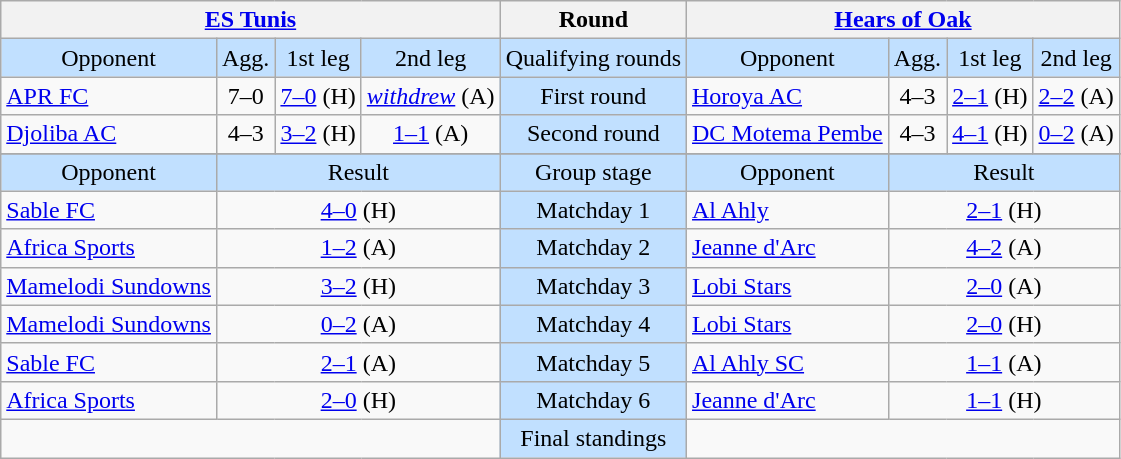<table class="wikitable" style="text-align: center;">
<tr>
<th colspan=4> <a href='#'>ES Tunis</a></th>
<th>Round</th>
<th colspan=4> <a href='#'>Hears of Oak</a></th>
</tr>
<tr bgcolor=#c1e0ff>
<td>Opponent</td>
<td>Agg.</td>
<td>1st leg</td>
<td>2nd leg</td>
<td>Qualifying rounds</td>
<td>Opponent</td>
<td>Agg.</td>
<td>1st leg</td>
<td>2nd leg</td>
</tr>
<tr>
<td align=left> <a href='#'>APR FC</a></td>
<td>7–0</td>
<td><a href='#'>7–0</a> (H)</td>
<td><a href='#'><em>withdrew</em></a> (A)</td>
<td bgcolor=#c1e0ff>First round</td>
<td align=left> <a href='#'>Horoya AC</a></td>
<td>4–3</td>
<td><a href='#'>2–1</a> (H)</td>
<td><a href='#'>2–2</a> (A)</td>
</tr>
<tr>
<td align=left> <a href='#'>Djoliba AC</a></td>
<td>4–3</td>
<td><a href='#'>3–2</a> (H)</td>
<td><a href='#'>1–1</a> (A)</td>
<td bgcolor=#c1e0ff>Second round</td>
<td align=left> <a href='#'>DC Motema Pembe</a></td>
<td>4–3</td>
<td><a href='#'>4–1</a> (H)</td>
<td><a href='#'>0–2</a> (A)</td>
</tr>
<tr>
</tr>
<tr bgcolor=#c1e0ff>
<td>Opponent</td>
<td colspan=3>Result</td>
<td>Group stage</td>
<td>Opponent</td>
<td colspan=3>Result</td>
</tr>
<tr>
<td align=left> <a href='#'>Sable FC</a></td>
<td colspan=3><a href='#'>4–0</a> (H)</td>
<td bgcolor=#c1e0ff>Matchday 1</td>
<td align=left> <a href='#'>Al Ahly</a></td>
<td colspan=3><a href='#'>2–1</a> (H)</td>
</tr>
<tr>
<td align=left> <a href='#'>Africa Sports</a></td>
<td colspan=3><a href='#'>1–2</a> (A)</td>
<td bgcolor=#c1e0ff>Matchday 2</td>
<td align=left> <a href='#'>Jeanne d'Arc</a></td>
<td colspan=3><a href='#'>4–2</a> (A)</td>
</tr>
<tr>
<td align=left> <a href='#'>Mamelodi Sundowns</a></td>
<td colspan=3><a href='#'>3–2</a> (H)</td>
<td bgcolor=#c1e0ff>Matchday 3</td>
<td align=left> <a href='#'>Lobi Stars</a></td>
<td colspan=3><a href='#'>2–0</a> (A)</td>
</tr>
<tr>
<td align=left> <a href='#'>Mamelodi Sundowns</a></td>
<td colspan=3><a href='#'>0–2</a> (A)</td>
<td bgcolor=#c1e0ff>Matchday 4</td>
<td align=left> <a href='#'>Lobi Stars</a></td>
<td colspan=3><a href='#'>2–0</a> (H)</td>
</tr>
<tr>
<td align=left> <a href='#'>Sable FC</a></td>
<td colspan=3><a href='#'>2–1</a> (A)</td>
<td bgcolor=#c1e0ff>Matchday 5</td>
<td align=left> <a href='#'>Al Ahly SC</a></td>
<td colspan=3><a href='#'>1–1</a> (A)</td>
</tr>
<tr>
<td align=left> <a href='#'>Africa Sports</a></td>
<td colspan=3><a href='#'>2–0</a> (H)</td>
<td bgcolor=#c1e0ff>Matchday 6</td>
<td align=left> <a href='#'>Jeanne d'Arc</a></td>
<td colspan=3><a href='#'>1–1</a> (H)</td>
</tr>
<tr>
<td colspan=4 align=center valign=top><br></td>
<td bgcolor=#c1e0ff>Final standings</td>
<td colspan=4 align=center valign=top><br></td>
</tr>
</table>
